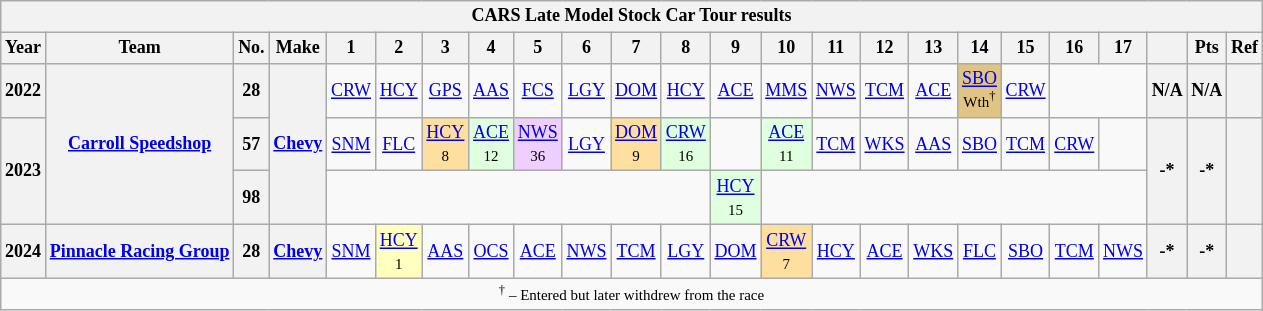<table class="wikitable" style="text-align:center; font-size:75%">
<tr>
<th colspan=24>CARS Late Model Stock Car Tour results</th>
</tr>
<tr>
<th>Year</th>
<th>Team</th>
<th>No.</th>
<th>Make</th>
<th>1</th>
<th>2</th>
<th>3</th>
<th>4</th>
<th>5</th>
<th>6</th>
<th>7</th>
<th>8</th>
<th>9</th>
<th>10</th>
<th>11</th>
<th>12</th>
<th>13</th>
<th>14</th>
<th>15</th>
<th>16</th>
<th>17</th>
<th></th>
<th>Pts</th>
<th>Ref</th>
</tr>
<tr>
<th>2022</th>
<th rowspan=3><a href='#'>Carroll Speedshop</a></th>
<th>28</th>
<th rowspan=3><a href='#'>Chevy</a></th>
<td><a href='#'>CRW</a></td>
<td><a href='#'>HCY</a></td>
<td><a href='#'>GPS</a></td>
<td><a href='#'>AAS</a></td>
<td><a href='#'>FCS</a></td>
<td><a href='#'>LGY</a></td>
<td><a href='#'>DOM</a></td>
<td><a href='#'>HCY</a></td>
<td><a href='#'>ACE</a></td>
<td><a href='#'>MMS</a></td>
<td><a href='#'>NWS</a></td>
<td><a href='#'>TCM</a></td>
<td><a href='#'>ACE</a></td>
<td style="background:#DFC484;"><a href='#'>SBO</a><br><small>Wth<sup>†</sup></small></td>
<td><a href='#'>CRW</a></td>
<td colspan=2></td>
<th>N/A</th>
<th>N/A</th>
<th></th>
</tr>
<tr>
<th rowspan=2>2023</th>
<th>57</th>
<td><a href='#'>SNM</a></td>
<td><a href='#'>FLC</a></td>
<td style="background:#FFDF9F;"><a href='#'>HCY</a><br><small>8</small></td>
<td style="background:#DFFFDF;"><a href='#'>ACE</a><br><small>12</small></td>
<td style="background:#EFCFFF;"><a href='#'>NWS</a><br><small>36</small></td>
<td><a href='#'>LGY</a></td>
<td style="background:#FFDF9F;"><a href='#'>DOM</a><br><small>9</small></td>
<td style="background:#DFFFDF;"><a href='#'>CRW</a><br><small>16</small></td>
<td></td>
<td style="background:#DFFFDF;"><a href='#'>ACE</a><br><small>11</small></td>
<td><a href='#'>TCM</a></td>
<td><a href='#'>WKS</a></td>
<td><a href='#'>AAS</a></td>
<td><a href='#'>SBO</a></td>
<td><a href='#'>TCM</a></td>
<td><a href='#'>CRW</a></td>
<td></td>
<th rowspan=2>-*</th>
<th rowspan=2>-*</th>
<th rowspan=2></th>
</tr>
<tr>
<th>98</th>
<td colspan=8></td>
<td style="background:#DFFFDF;"><a href='#'>HCY</a><br><small>15</small></td>
<td colspan=8></td>
</tr>
<tr>
<th>2024</th>
<th><a href='#'>Pinnacle Racing Group</a></th>
<th>28</th>
<th><a href='#'>Chevy</a></th>
<td><a href='#'>SNM</a></td>
<td style="background:#FFFFBF;"><a href='#'>HCY</a><br><small>1</small></td>
<td><a href='#'>AAS</a></td>
<td><a href='#'>OCS</a></td>
<td><a href='#'>ACE</a></td>
<td><a href='#'>NWS</a></td>
<td><a href='#'>TCM</a></td>
<td><a href='#'>LGY</a></td>
<td><a href='#'>DOM</a></td>
<td style="background:#FFDF9F;"><a href='#'>CRW</a><br><small>7</small></td>
<td><a href='#'>HCY</a></td>
<td><a href='#'>ACE</a></td>
<td><a href='#'>WKS</a></td>
<td><a href='#'>FLC</a></td>
<td><a href='#'>SBO</a></td>
<td><a href='#'>TCM</a></td>
<td><a href='#'>NWS</a></td>
<th>-*</th>
<th>-*</th>
<th></th>
</tr>
<tr>
<td colspan=34><small><sup>†</sup> – Entered but later withdrew from the race</small></td>
</tr>
</table>
